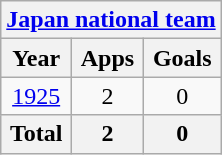<table class="wikitable" style="text-align:center">
<tr>
<th colspan=3><a href='#'>Japan national team</a></th>
</tr>
<tr>
<th>Year</th>
<th>Apps</th>
<th>Goals</th>
</tr>
<tr>
<td><a href='#'>1925</a></td>
<td>2</td>
<td>0</td>
</tr>
<tr>
<th>Total</th>
<th>2</th>
<th>0</th>
</tr>
</table>
